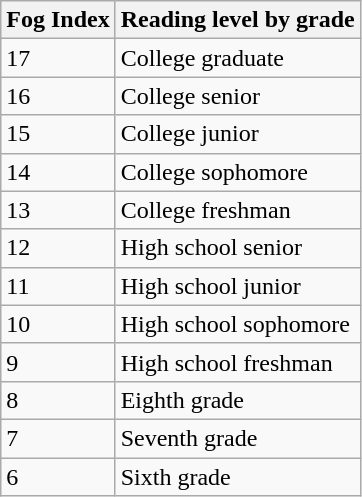<table class="wikitable floatright">
<tr>
<th>Fog Index</th>
<th>Reading level by grade</th>
</tr>
<tr>
<td>17</td>
<td>College graduate</td>
</tr>
<tr>
<td>16</td>
<td>College senior</td>
</tr>
<tr>
<td>15</td>
<td>College junior</td>
</tr>
<tr>
<td>14</td>
<td>College sophomore</td>
</tr>
<tr>
<td>13</td>
<td>College freshman</td>
</tr>
<tr>
<td>12</td>
<td>High school senior</td>
</tr>
<tr>
<td>11</td>
<td>High school junior</td>
</tr>
<tr>
<td>10</td>
<td>High school sophomore</td>
</tr>
<tr>
<td>9</td>
<td>High school freshman</td>
</tr>
<tr>
<td>8</td>
<td>Eighth grade</td>
</tr>
<tr>
<td>7</td>
<td>Seventh grade</td>
</tr>
<tr>
<td>6</td>
<td>Sixth grade</td>
</tr>
</table>
